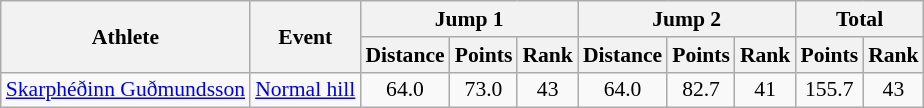<table class="wikitable" style="font-size:90%">
<tr>
<th rowspan="2">Athlete</th>
<th rowspan="2">Event</th>
<th colspan="3">Jump 1</th>
<th colspan="3">Jump 2</th>
<th colspan="2">Total</th>
</tr>
<tr>
<th>Distance</th>
<th>Points</th>
<th>Rank</th>
<th>Distance</th>
<th>Points</th>
<th>Rank</th>
<th>Points</th>
<th>Rank</th>
</tr>
<tr>
<td><a href='#'>Skarphéðinn Guðmundsson</a></td>
<td><a href='#'>Normal hill</a></td>
<td align="center">64.0</td>
<td align="center">73.0</td>
<td align="center">43</td>
<td align="center">64.0</td>
<td align="center">82.7</td>
<td align="center">41</td>
<td align="center">155.7</td>
<td align="center">43</td>
</tr>
</table>
